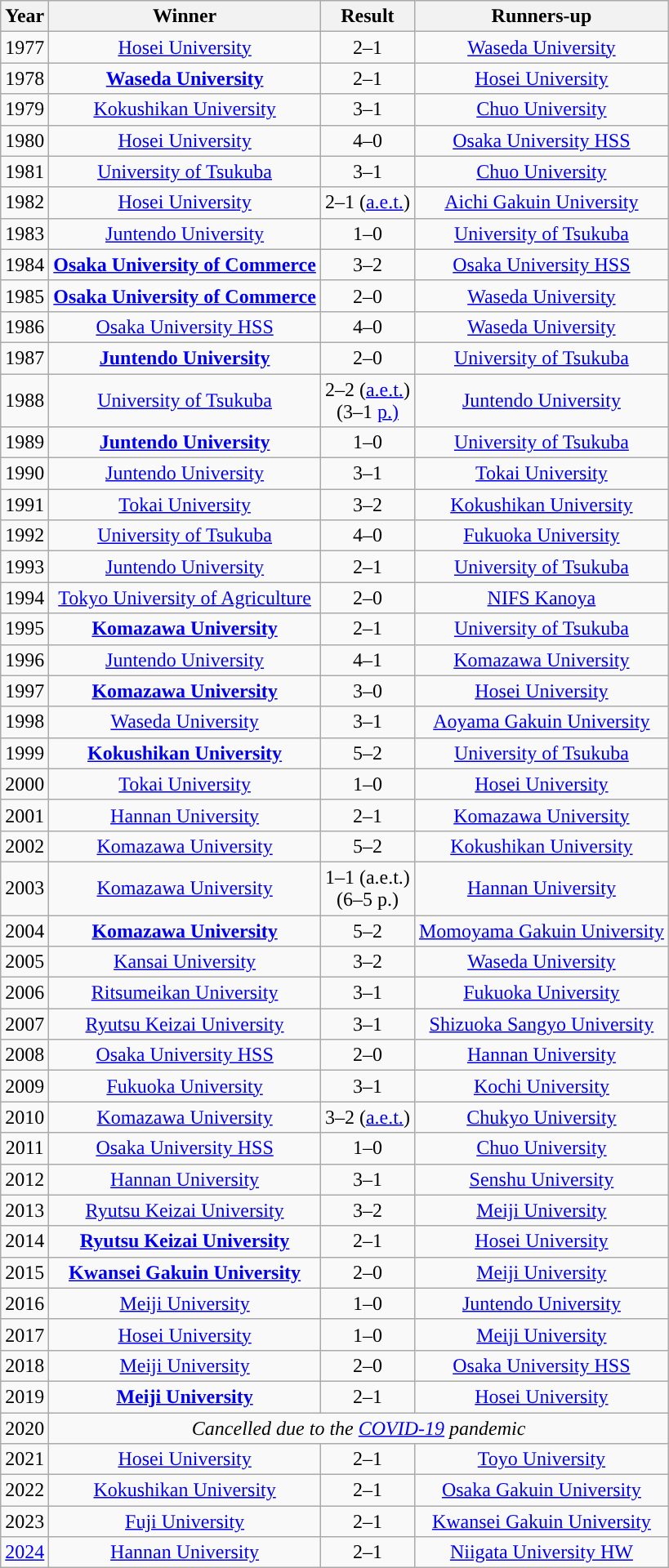<table class="sortable wikitable" style="text-align: center;">
<tr>
<th>Year</th>
<th>Winner</th>
<th>Result</th>
<th>Runners-up</th>
</tr>
<tr>
<td>1977</td>
<td><a href='#'>Hosei University</a></td>
<td>2–1</td>
<td><a href='#'>Waseda University</a></td>
</tr>
<tr>
<td>1978</td>
<td><strong><a href='#'>Waseda  University</a></strong></td>
<td>2–1</td>
<td><a href='#'>Hosei University</a></td>
</tr>
<tr>
<td>1979</td>
<td><a href='#'>Kokushikan University</a></td>
<td>3–1</td>
<td><a href='#'>Chuo University</a></td>
</tr>
<tr>
<td>1980</td>
<td><a href='#'>Hosei University</a></td>
<td>4–0</td>
<td><a href='#'>Osaka University HSS</a></td>
</tr>
<tr>
<td>1981</td>
<td><a href='#'>University of Tsukuba</a></td>
<td>3–1</td>
<td><a href='#'>Chuo University</a></td>
</tr>
<tr>
<td>1982</td>
<td><a href='#'>Hosei University</a></td>
<td>2–1 (<a href='#'>a.e.t.</a>)</td>
<td><a href='#'>Aichi Gakuin University</a></td>
</tr>
<tr>
<td>1983</td>
<td><a href='#'>Juntendo University</a></td>
<td>1–0</td>
<td><a href='#'>University of Tsukuba</a></td>
</tr>
<tr>
<td>1984</td>
<td><strong><a href='#'>Osaka University of Commerce</a></strong></td>
<td>3–2</td>
<td><a href='#'>Osaka University HSS</a></td>
</tr>
<tr>
<td>1985</td>
<td><strong><a href='#'>Osaka University of Commerce</a></strong></td>
<td>2–0</td>
<td><a href='#'>Waseda University</a></td>
</tr>
<tr>
<td>1986</td>
<td><a href='#'>Osaka University HSS</a></td>
<td>4–0</td>
<td><a href='#'>Waseda University</a></td>
</tr>
<tr>
<td>1987</td>
<td><strong><a href='#'>Juntendo University</a></strong></td>
<td>2–0</td>
<td><a href='#'>University of Tsukuba</a></td>
</tr>
<tr>
<td>1988</td>
<td><a href='#'>University of Tsukuba</a></td>
<td>2–2 (<a href='#'>a.e.t.</a>)<br>(3–1 <a href='#'>p.)</a></td>
<td><a href='#'>Juntendo University</a></td>
</tr>
<tr>
<td>1989</td>
<td><strong><a href='#'>Juntendo University</a></strong></td>
<td>1–0</td>
<td><a href='#'>University of Tsukuba</a></td>
</tr>
<tr>
<td>1990</td>
<td><a href='#'>Juntendo University</a></td>
<td>3–1</td>
<td><a href='#'>Tokai University</a></td>
</tr>
<tr>
<td>1991</td>
<td><a href='#'>Tokai University</a></td>
<td>3–2</td>
<td><a href='#'>Kokushikan University</a></td>
</tr>
<tr>
<td>1992</td>
<td><a href='#'>University of Tsukuba</a></td>
<td>4–0</td>
<td><a href='#'>Fukuoka University</a></td>
</tr>
<tr>
<td>1993</td>
<td><a href='#'>Juntendo University</a></td>
<td>2–1</td>
<td><a href='#'>University of Tsukuba</a></td>
</tr>
<tr>
<td>1994</td>
<td><a href='#'>Tokyo University of Agriculture</a></td>
<td>2–0</td>
<td><a href='#'>NIFS Kanoya</a></td>
</tr>
<tr>
<td>1995</td>
<td><strong><a href='#'>Komazawa University</a></strong></td>
<td>2–1</td>
<td><a href='#'>University of Tsukuba</a></td>
</tr>
<tr>
<td>1996</td>
<td><a href='#'>Juntendo University</a></td>
<td>4–1</td>
<td><a href='#'>Komazawa University</a></td>
</tr>
<tr>
<td>1997</td>
<td><strong><a href='#'>Komazawa University</a></strong></td>
<td>3–0</td>
<td><a href='#'>Hosei University</a></td>
</tr>
<tr>
<td>1998</td>
<td><a href='#'>Waseda University</a></td>
<td>3–1</td>
<td><a href='#'>Aoyama Gakuin University</a></td>
</tr>
<tr>
<td>1999</td>
<td><strong><a href='#'>Kokushikan University</a></strong></td>
<td>5–2</td>
<td><a href='#'>University of Tsukuba</a></td>
</tr>
<tr>
<td>2000</td>
<td><a href='#'>Tokai University</a></td>
<td>1–0</td>
<td><a href='#'>Hosei University</a></td>
</tr>
<tr>
<td>2001</td>
<td><a href='#'>Hannan University</a></td>
<td>2–1</td>
<td><a href='#'>Komazawa University</a></td>
</tr>
<tr>
<td>2002</td>
<td><a href='#'>Komazawa University</a></td>
<td>5–2</td>
<td><a href='#'>Kokushikan University</a></td>
</tr>
<tr>
<td>2003</td>
<td><a href='#'>Komazawa University</a></td>
<td>1–1 (a.e.t.)<br>(6–5 p.)</td>
<td><a href='#'>Hannan University</a></td>
</tr>
<tr>
<td>2004</td>
<td><strong><a href='#'>Komazawa University</a></strong></td>
<td>5–2</td>
<td><a href='#'>Momoyama Gakuin University</a></td>
</tr>
<tr>
<td>2005</td>
<td><a href='#'>Kansai University</a></td>
<td>3–2</td>
<td><a href='#'>Waseda University</a></td>
</tr>
<tr>
<td>2006</td>
<td><a href='#'>Ritsumeikan University</a></td>
<td>3–1</td>
<td><a href='#'>Fukuoka University</a></td>
</tr>
<tr>
<td>2007</td>
<td><a href='#'>Ryutsu Keizai University</a></td>
<td>3–1</td>
<td><a href='#'>Shizuoka Sangyo University</a></td>
</tr>
<tr>
<td>2008</td>
<td><a href='#'>Osaka University HSS</a></td>
<td>2–0</td>
<td><a href='#'>Hannan University</a></td>
</tr>
<tr>
<td>2009</td>
<td><a href='#'>Fukuoka University</a></td>
<td>3–1</td>
<td><a href='#'>Kochi University</a></td>
</tr>
<tr>
<td>2010</td>
<td><a href='#'>Komazawa University</a></td>
<td>3–2 (<a href='#'>a.e.t.</a>)</td>
<td><a href='#'>Chukyo University</a></td>
</tr>
<tr>
<td>2011</td>
<td><a href='#'>Osaka University HSS</a></td>
<td>1–0</td>
<td><a href='#'>Chuo University</a></td>
</tr>
<tr>
<td>2012</td>
<td><a href='#'>Hannan University</a></td>
<td>3–1</td>
<td><a href='#'>Senshu University</a></td>
</tr>
<tr>
<td>2013</td>
<td><a href='#'>Ryutsu Keizai University</a></td>
<td>3–2</td>
<td><a href='#'>Meiji University</a></td>
</tr>
<tr>
<td>2014</td>
<td><strong><a href='#'>Ryutsu Keizai University</a></strong></td>
<td>2–1</td>
<td><a href='#'>Hosei University</a></td>
</tr>
<tr>
<td>2015</td>
<td><strong><a href='#'>Kwansei Gakuin University</a></strong></td>
<td>2–0</td>
<td><a href='#'>Meiji University</a></td>
</tr>
<tr>
<td>2016</td>
<td><a href='#'>Meiji University</a></td>
<td>1–0</td>
<td><a href='#'>Juntendo University</a></td>
</tr>
<tr>
<td>2017</td>
<td><a href='#'>Hosei University</a></td>
<td>1–0</td>
<td><a href='#'>Meiji University</a></td>
</tr>
<tr>
<td>2018</td>
<td><a href='#'>Meiji University</a></td>
<td>2–0</td>
<td><a href='#'>Osaka University HSS</a></td>
</tr>
<tr>
<td>2019</td>
<td><strong><a href='#'>Meiji University</a></strong></td>
<td>2–1</td>
<td><a href='#'>Hosei University</a></td>
</tr>
<tr>
<td>2020</td>
<td colspan="3"><em>Cancelled due to the <a href='#'>COVID-19</a> pandemic</td>
</tr>
<tr>
<td>2021</td>
<td><a href='#'>Hosei University</a></td>
<td>2–1</td>
<td><a href='#'>Toyo University</a></td>
</tr>
<tr>
<td>2022</td>
<td><a href='#'>Kokushikan University</a></td>
<td>2–1</td>
<td><a href='#'>Osaka Gakuin University</a></td>
</tr>
<tr>
<td>2023</td>
<td><a href='#'>Fuji University</a></td>
<td>2–1</td>
<td><a href='#'>Kwansei Gakuin University</a></td>
</tr>
<tr>
<td><a href='#'>2024</a></td>
<td><a href='#'>Hannan University</a></td>
<td>2–1</td>
<td><a href='#'>Niigata University HW</a></td>
</tr>
</table>
